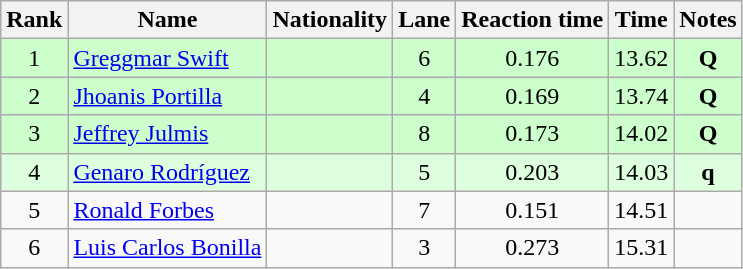<table class="wikitable sortable" style="text-align:center">
<tr>
<th>Rank</th>
<th>Name</th>
<th>Nationality</th>
<th>Lane</th>
<th>Reaction time</th>
<th>Time</th>
<th>Notes</th>
</tr>
<tr bgcolor=ccffcc>
<td>1</td>
<td align=left><a href='#'>Greggmar Swift</a></td>
<td align=left></td>
<td>6</td>
<td>0.176</td>
<td>13.62</td>
<td><strong>Q</strong></td>
</tr>
<tr bgcolor=ccffcc>
<td>2</td>
<td align=left><a href='#'>Jhoanis Portilla</a></td>
<td align=left></td>
<td>4</td>
<td>0.169</td>
<td>13.74</td>
<td><strong>Q</strong></td>
</tr>
<tr bgcolor=ccffcc>
<td>3</td>
<td align=left><a href='#'>Jeffrey Julmis</a></td>
<td align=left></td>
<td>8</td>
<td>0.173</td>
<td>14.02</td>
<td><strong>Q</strong></td>
</tr>
<tr bgcolor=ddffdd>
<td>4</td>
<td align=left><a href='#'>Genaro Rodríguez</a></td>
<td align=left></td>
<td>5</td>
<td>0.203</td>
<td>14.03</td>
<td><strong>q</strong></td>
</tr>
<tr>
<td>5</td>
<td align=left><a href='#'>Ronald Forbes</a></td>
<td align=left></td>
<td>7</td>
<td>0.151</td>
<td>14.51</td>
<td></td>
</tr>
<tr>
<td>6</td>
<td align=left><a href='#'>Luis Carlos Bonilla</a></td>
<td align=left></td>
<td>3</td>
<td>0.273</td>
<td>15.31</td>
<td></td>
</tr>
</table>
